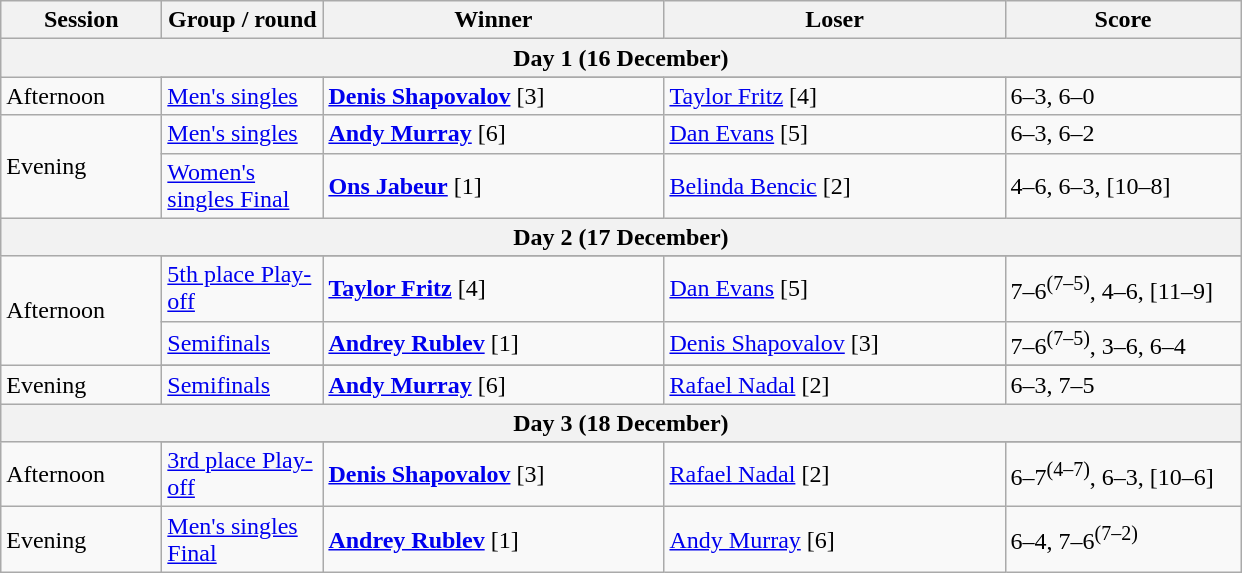<table class="wikitable nowrap collapsible collapsed">
<tr>
<th width=100>Session</th>
<th width=100>Group / round</th>
<th width=220>Winner</th>
<th width=220>Loser</th>
<th width=150>Score</th>
</tr>
<tr>
<th colspan=6>Day 1 (16 December)</th>
</tr>
<tr>
<td rowspan=2>Afternoon</td>
</tr>
<tr>
<td><a href='#'>Men's singles</a></td>
<td> <strong><a href='#'>Denis Shapovalov</a></strong> [3]</td>
<td> <a href='#'>Taylor Fritz</a> [4]</td>
<td>6–3, 6–0</td>
</tr>
<tr>
<td rowspan=2>Evening</td>
<td><a href='#'>Men's singles</a></td>
<td> <strong><a href='#'>Andy Murray</a></strong> [6]</td>
<td> <a href='#'>Dan Evans</a> [5]</td>
<td>6–3, 6–2</td>
</tr>
<tr>
<td><a href='#'>Women's singles Final</a></td>
<td> <strong><a href='#'>Ons Jabeur</a></strong> [1]</td>
<td> <a href='#'>Belinda Bencic</a> [2]</td>
<td>4–6, 6–3, [10–8]</td>
</tr>
<tr>
<th colspan=6>Day 2 (17 December)</th>
</tr>
<tr>
<td rowspan=3>Afternoon</td>
</tr>
<tr>
<td><a href='#'>5th place Play-off</a></td>
<td> <strong><a href='#'>Taylor Fritz</a></strong> [4]</td>
<td> <a href='#'>Dan Evans</a> [5]</td>
<td>7–6<sup>(7–5)</sup>, 4–6, [11–9]</td>
</tr>
<tr>
<td><a href='#'>Semifinals</a></td>
<td> <strong><a href='#'>Andrey Rublev</a></strong> [1]</td>
<td> <a href='#'>Denis Shapovalov</a> [3]</td>
<td>7–6<sup>(7–5)</sup>, 3–6, 6–4</td>
</tr>
<tr>
<td rowspan=2>Evening</td>
</tr>
<tr>
<td><a href='#'>Semifinals</a></td>
<td> <strong><a href='#'>Andy Murray</a></strong> [6]</td>
<td> <a href='#'>Rafael Nadal</a> [2]</td>
<td>6–3, 7–5</td>
</tr>
<tr>
<th colspan=6>Day 3 (18 December)</th>
</tr>
<tr>
<td rowspan=2>Afternoon</td>
</tr>
<tr>
<td><a href='#'>3rd place Play-off</a></td>
<td> <strong><a href='#'>Denis Shapovalov</a></strong> [3]</td>
<td> <a href='#'>Rafael Nadal</a> [2]</td>
<td>6–7<sup>(4–7)</sup>, 6–3, [10–6]</td>
</tr>
<tr>
<td rowspan=1>Evening</td>
<td><a href='#'>Men's singles Final</a></td>
<td> <strong><a href='#'>Andrey Rublev</a></strong> [1]</td>
<td> <a href='#'>Andy Murray</a> [6]</td>
<td>6–4, 7–6<sup>(7–2)</sup></td>
</tr>
</table>
